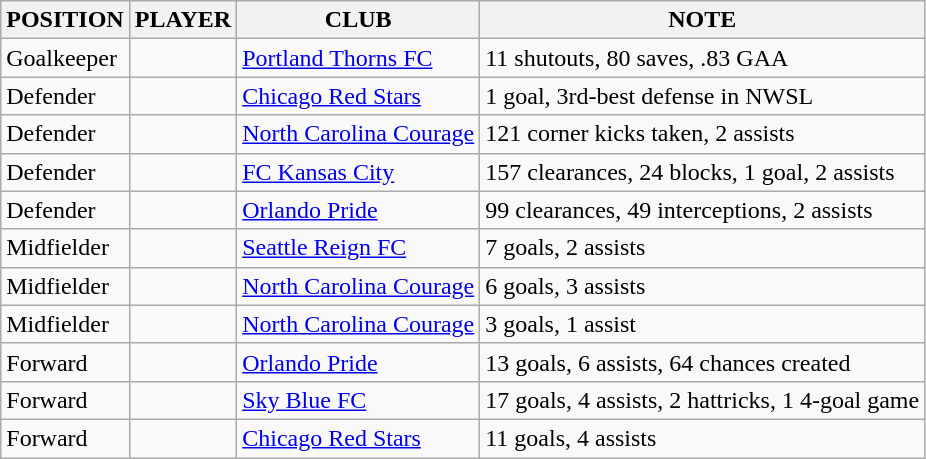<table class="wikitable sortable">
<tr>
<th>POSITION</th>
<th>PLAYER</th>
<th>CLUB</th>
<th>NOTE</th>
</tr>
<tr>
<td>Goalkeeper</td>
<td> </td>
<td><a href='#'>Portland Thorns FC</a></td>
<td>11 shutouts, 80 saves, .83 GAA</td>
</tr>
<tr>
<td>Defender</td>
<td> </td>
<td><a href='#'>Chicago Red Stars</a></td>
<td>1 goal, 3rd-best defense in NWSL</td>
</tr>
<tr>
<td>Defender</td>
<td> </td>
<td><a href='#'>North Carolina Courage</a></td>
<td>121 corner kicks taken, 2 assists</td>
</tr>
<tr>
<td>Defender</td>
<td> </td>
<td><a href='#'>FC Kansas City</a></td>
<td>157 clearances, 24 blocks, 1 goal, 2 assists</td>
</tr>
<tr>
<td>Defender</td>
<td> </td>
<td><a href='#'>Orlando Pride</a></td>
<td>99 clearances, 49 interceptions, 2 assists</td>
</tr>
<tr>
<td>Midfielder</td>
<td> </td>
<td><a href='#'>Seattle Reign FC</a></td>
<td>7 goals, 2 assists</td>
</tr>
<tr>
<td>Midfielder</td>
<td> </td>
<td><a href='#'>North Carolina Courage</a></td>
<td>6 goals, 3 assists</td>
</tr>
<tr>
<td>Midfielder</td>
<td> </td>
<td><a href='#'>North Carolina Courage</a></td>
<td>3 goals, 1 assist</td>
</tr>
<tr>
<td>Forward</td>
<td> </td>
<td><a href='#'>Orlando Pride</a></td>
<td>13 goals, 6 assists, 64 chances created</td>
</tr>
<tr>
<td>Forward</td>
<td> </td>
<td><a href='#'>Sky Blue FC</a></td>
<td>17 goals, 4 assists, 2 hattricks, 1 4-goal game</td>
</tr>
<tr>
<td>Forward</td>
<td> </td>
<td><a href='#'>Chicago Red Stars</a></td>
<td>11 goals, 4 assists</td>
</tr>
</table>
